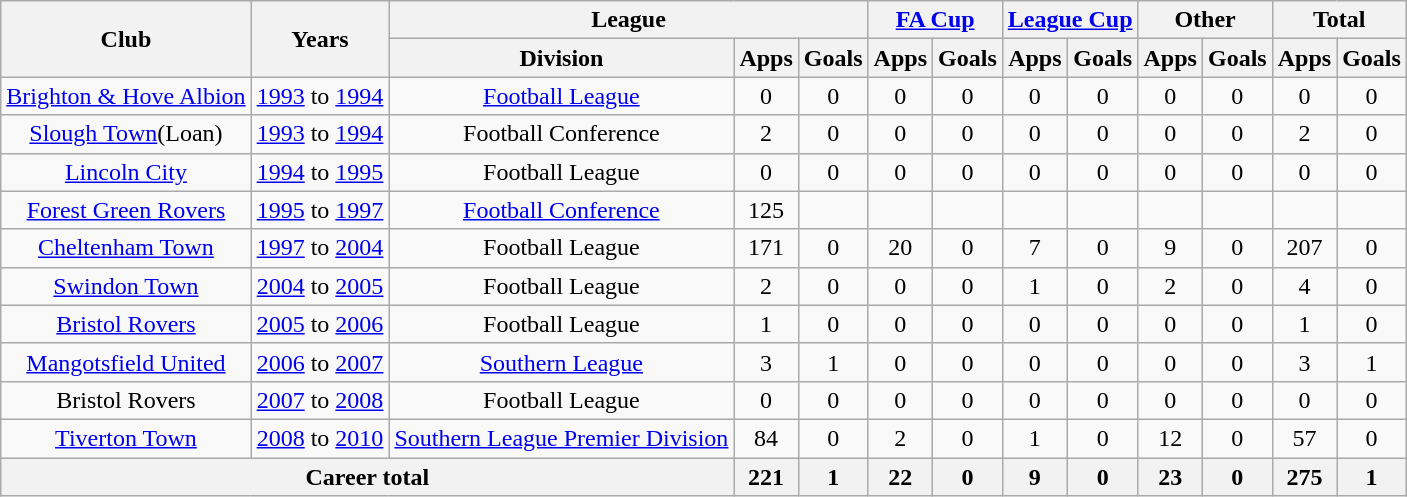<table class="wikitable" style="text-align:center">
<tr>
<th rowspan="2">Club</th>
<th rowspan="2">Years</th>
<th colspan="3">League</th>
<th colspan="2"><a href='#'>FA Cup</a></th>
<th colspan="2"><a href='#'>League Cup</a></th>
<th colspan="2">Other</th>
<th colspan="2">Total</th>
</tr>
<tr>
<th>Division</th>
<th>Apps</th>
<th>Goals</th>
<th>Apps</th>
<th>Goals</th>
<th>Apps</th>
<th>Goals</th>
<th>Apps</th>
<th>Goals</th>
<th>Apps</th>
<th>Goals</th>
</tr>
<tr>
<td><a href='#'>Brighton & Hove Albion</a></td>
<td><a href='#'>1993</a> to <a href='#'>1994</a></td>
<td><a href='#'>Football League</a></td>
<td>0</td>
<td>0</td>
<td>0</td>
<td>0</td>
<td>0</td>
<td>0</td>
<td>0</td>
<td>0</td>
<td>0</td>
<td>0</td>
</tr>
<tr>
<td><a href='#'>Slough Town</a>(Loan)</td>
<td><a href='#'>1993</a> to <a href='#'>1994</a></td>
<td>Football Conference</td>
<td>2</td>
<td>0</td>
<td>0</td>
<td>0</td>
<td>0</td>
<td>0</td>
<td>0</td>
<td>0</td>
<td>2</td>
<td>0</td>
</tr>
<tr>
<td><a href='#'>Lincoln City</a></td>
<td><a href='#'>1994</a> to <a href='#'>1995</a></td>
<td>Football League</td>
<td>0</td>
<td>0</td>
<td>0</td>
<td>0</td>
<td>0</td>
<td>0</td>
<td>0</td>
<td>0</td>
<td>0</td>
<td>0</td>
</tr>
<tr>
<td><a href='#'>Forest Green Rovers</a></td>
<td><a href='#'>1995</a> to <a href='#'>1997</a></td>
<td><a href='#'>Football Conference</a></td>
<td>125</td>
<td></td>
<td></td>
<td></td>
<td></td>
<td></td>
<td></td>
<td></td>
<td></td>
<td></td>
</tr>
<tr>
<td><a href='#'>Cheltenham Town</a></td>
<td><a href='#'>1997</a> to <a href='#'>2004</a></td>
<td>Football League</td>
<td>171</td>
<td>0</td>
<td>20</td>
<td>0</td>
<td>7</td>
<td>0</td>
<td>9</td>
<td>0</td>
<td>207</td>
<td>0</td>
</tr>
<tr>
<td><a href='#'>Swindon Town</a></td>
<td><a href='#'>2004</a> to <a href='#'>2005</a></td>
<td>Football League</td>
<td>2</td>
<td>0</td>
<td>0</td>
<td>0</td>
<td>1</td>
<td>0</td>
<td>2</td>
<td>0</td>
<td>4</td>
<td>0</td>
</tr>
<tr>
<td><a href='#'>Bristol Rovers</a></td>
<td><a href='#'>2005</a> to <a href='#'>2006</a></td>
<td>Football League</td>
<td>1</td>
<td>0</td>
<td>0</td>
<td>0</td>
<td>0</td>
<td>0</td>
<td>0</td>
<td>0</td>
<td>1</td>
<td>0</td>
</tr>
<tr>
<td><a href='#'>Mangotsfield United</a></td>
<td><a href='#'>2006</a> to <a href='#'>2007</a></td>
<td><a href='#'>Southern League</a></td>
<td>3</td>
<td>1</td>
<td>0</td>
<td>0</td>
<td>0</td>
<td>0</td>
<td>0</td>
<td>0</td>
<td>3</td>
<td>1</td>
</tr>
<tr>
<td>Bristol Rovers</td>
<td><a href='#'>2007</a> to <a href='#'>2008</a></td>
<td>Football League</td>
<td>0</td>
<td>0</td>
<td>0</td>
<td>0</td>
<td>0</td>
<td>0</td>
<td>0</td>
<td>0</td>
<td>0</td>
<td>0</td>
</tr>
<tr>
<td><a href='#'>Tiverton Town</a></td>
<td><a href='#'>2008</a> to <a href='#'>2010</a></td>
<td><a href='#'>Southern League Premier Division</a></td>
<td>84</td>
<td>0</td>
<td>2</td>
<td>0</td>
<td>1</td>
<td>0</td>
<td>12</td>
<td>0</td>
<td>57</td>
<td>0</td>
</tr>
<tr>
<th colspan="3">Career total</th>
<th>221</th>
<th>1</th>
<th>22</th>
<th>0</th>
<th>9</th>
<th>0</th>
<th>23</th>
<th>0</th>
<th>275</th>
<th>1</th>
</tr>
</table>
